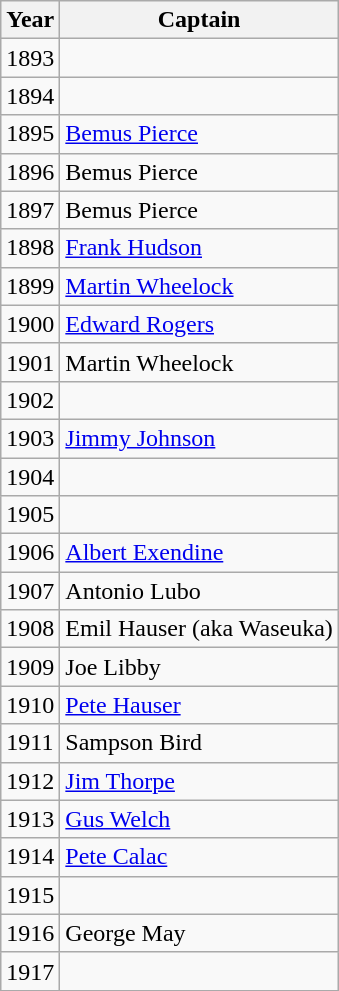<table class= "wikitable">
<tr>
<th style= >Year</th>
<th style= >Captain</th>
</tr>
<tr>
<td>1893</td>
<td></td>
</tr>
<tr>
<td>1894</td>
<td></td>
</tr>
<tr>
<td>1895</td>
<td><a href='#'>Bemus Pierce</a></td>
</tr>
<tr>
<td>1896</td>
<td>Bemus Pierce</td>
</tr>
<tr>
<td>1897</td>
<td>Bemus Pierce</td>
</tr>
<tr>
<td>1898</td>
<td><a href='#'>Frank Hudson</a></td>
</tr>
<tr>
<td>1899</td>
<td><a href='#'>Martin Wheelock</a></td>
</tr>
<tr>
<td>1900</td>
<td><a href='#'>Edward Rogers</a></td>
</tr>
<tr>
<td>1901</td>
<td>Martin Wheelock</td>
</tr>
<tr>
<td>1902</td>
<td></td>
</tr>
<tr>
<td>1903</td>
<td><a href='#'>Jimmy Johnson</a></td>
</tr>
<tr>
<td>1904</td>
<td></td>
</tr>
<tr>
<td>1905</td>
<td></td>
</tr>
<tr>
<td>1906</td>
<td><a href='#'>Albert Exendine</a></td>
</tr>
<tr>
<td>1907</td>
<td>Antonio Lubo</td>
</tr>
<tr>
<td>1908</td>
<td>Emil Hauser (aka Waseuka)</td>
</tr>
<tr>
<td>1909</td>
<td>Joe Libby</td>
</tr>
<tr>
<td>1910</td>
<td><a href='#'>Pete Hauser</a></td>
</tr>
<tr>
<td>1911</td>
<td>Sampson Bird</td>
</tr>
<tr>
<td>1912</td>
<td><a href='#'>Jim Thorpe</a></td>
</tr>
<tr>
<td>1913</td>
<td><a href='#'>Gus Welch</a></td>
</tr>
<tr>
<td>1914</td>
<td><a href='#'>Pete Calac</a></td>
</tr>
<tr>
<td>1915</td>
<td></td>
</tr>
<tr>
<td>1916</td>
<td>George May </td>
</tr>
<tr>
<td>1917</td>
<td></td>
</tr>
</table>
